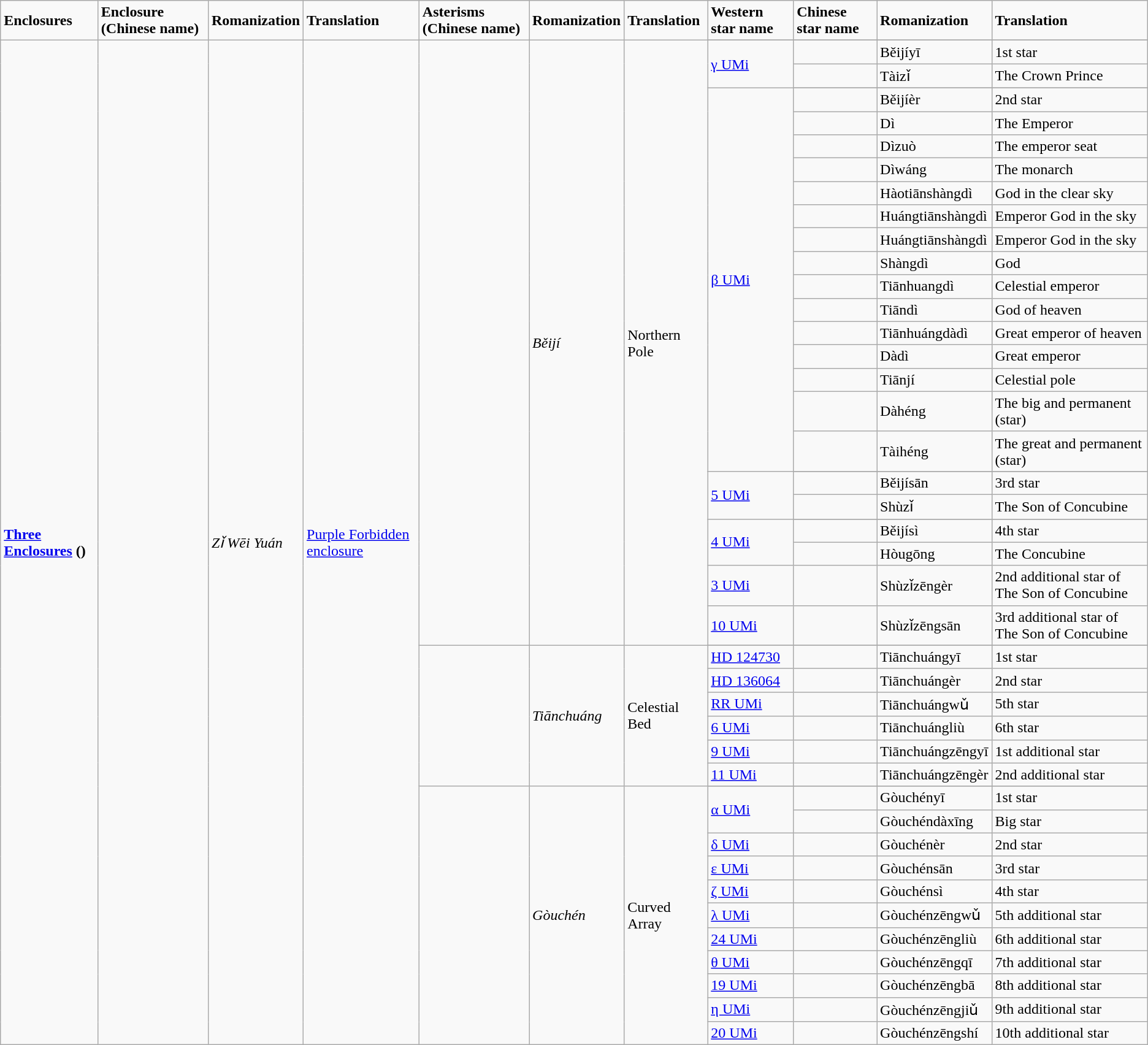<table class="wikitable">
<tr>
<td><strong>Enclosures</strong></td>
<td><strong>Enclosure (Chinese name)</strong></td>
<td><strong>Romanization</strong></td>
<td><strong>Translation</strong></td>
<td><strong>Asterisms (Chinese name)</strong></td>
<td><strong>Romanization</strong></td>
<td><strong>Translation</strong></td>
<td><strong>Western star name</strong></td>
<td><strong>Chinese star name</strong></td>
<td><strong>Romanization</strong></td>
<td><strong>Translation</strong></td>
</tr>
<tr>
<td rowspan="54"><strong><a href='#'>Three Enclosures</a> ()</strong></td>
<td rowspan="54"></td>
<td rowspan="54"><em>Zǐ Wēi Yuán</em></td>
<td rowspan="54"><a href='#'>Purple Forbidden enclosure</a></td>
<td rowspan="28"></td>
<td rowspan="28"><em>Běijí</em></td>
<td rowspan="28">Northern Pole</td>
</tr>
<tr>
<td rowspan="3"><a href='#'>γ UMi</a></td>
</tr>
<tr>
<td></td>
<td>Běijíyī</td>
<td>1st star</td>
</tr>
<tr>
<td></td>
<td>Tàizǐ</td>
<td>The Crown Prince</td>
</tr>
<tr>
<td rowspan="16"><a href='#'>β UMi</a></td>
</tr>
<tr>
<td></td>
<td>Běijíèr</td>
<td>2nd star</td>
</tr>
<tr>
<td></td>
<td>Dì</td>
<td>The Emperor</td>
</tr>
<tr>
<td></td>
<td>Dìzuò</td>
<td>The emperor seat</td>
</tr>
<tr>
<td></td>
<td>Dìwáng</td>
<td>The monarch</td>
</tr>
<tr>
<td></td>
<td>Hàotiānshàngdì</td>
<td>God in the clear sky</td>
</tr>
<tr>
<td></td>
<td>Huángtiānshàngdì</td>
<td>Emperor God in the sky</td>
</tr>
<tr>
<td></td>
<td>Huángtiānshàngdì</td>
<td>Emperor God in the sky</td>
</tr>
<tr>
<td></td>
<td>Shàngdì</td>
<td>God</td>
</tr>
<tr>
<td></td>
<td>Tiānhuangdì</td>
<td>Celestial emperor</td>
</tr>
<tr>
<td></td>
<td>Tiāndì</td>
<td>God of heaven</td>
</tr>
<tr>
<td></td>
<td>Tiānhuángdàdì</td>
<td>Great emperor of heaven</td>
</tr>
<tr>
<td></td>
<td>Dàdì</td>
<td>Great emperor</td>
</tr>
<tr>
<td></td>
<td>Tiānjí</td>
<td>Celestial pole</td>
</tr>
<tr>
<td></td>
<td>Dàhéng</td>
<td>The big and permanent (star)</td>
</tr>
<tr>
<td></td>
<td>Tàihéng</td>
<td>The great and permanent (star)</td>
</tr>
<tr>
<td rowspan="3"><a href='#'>5 UMi</a></td>
</tr>
<tr>
<td></td>
<td>Běijísān</td>
<td>3rd star</td>
</tr>
<tr>
<td></td>
<td>Shùzǐ</td>
<td>The Son of Concubine</td>
</tr>
<tr>
<td rowspan="3"><a href='#'>4 UMi</a></td>
</tr>
<tr>
<td></td>
<td>Běijísì</td>
<td>4th star</td>
</tr>
<tr>
<td></td>
<td>Hòugōng</td>
<td>The Concubine</td>
</tr>
<tr>
<td><a href='#'>3 UMi</a></td>
<td></td>
<td>Shùzǐzēngèr</td>
<td>2nd additional star of The Son of Concubine</td>
</tr>
<tr>
<td><a href='#'>10 UMi</a></td>
<td></td>
<td>Shùzǐzēngsān</td>
<td>3rd additional star of The Son of Concubine</td>
</tr>
<tr>
<td rowspan="7"></td>
<td rowspan="7"><em>Tiānchuáng</em></td>
<td rowspan="7">Celestial Bed</td>
</tr>
<tr>
<td><a href='#'>HD 124730</a></td>
<td></td>
<td>Tiānchuángyī</td>
<td>1st star</td>
</tr>
<tr>
<td><a href='#'>HD 136064</a></td>
<td></td>
<td>Tiānchuángèr</td>
<td>2nd star</td>
</tr>
<tr>
<td><a href='#'>RR UMi</a></td>
<td></td>
<td>Tiānchuángwǔ</td>
<td>5th star</td>
</tr>
<tr>
<td><a href='#'>6 UMi</a></td>
<td></td>
<td>Tiānchuángliù</td>
<td>6th star</td>
</tr>
<tr>
<td><a href='#'>9 UMi</a></td>
<td></td>
<td>Tiānchuángzēngyī</td>
<td>1st additional star</td>
</tr>
<tr>
<td><a href='#'>11 UMi</a></td>
<td></td>
<td>Tiānchuángzēngèr</td>
<td>2nd additional star</td>
</tr>
<tr>
<td rowspan="13"></td>
<td rowspan="13"><em>Gòuchén</em></td>
<td rowspan="13">Curved Array</td>
</tr>
<tr>
<td rowspan="3"><a href='#'>α UMi</a></td>
</tr>
<tr>
<td></td>
<td>Gòuchényī</td>
<td>1st star</td>
</tr>
<tr>
<td></td>
<td>Gòuchéndàxīng</td>
<td>Big star</td>
</tr>
<tr>
<td><a href='#'>δ UMi</a></td>
<td></td>
<td>Gòuchénèr</td>
<td>2nd star</td>
</tr>
<tr>
<td><a href='#'>ε UMi</a></td>
<td></td>
<td>Gòuchénsān</td>
<td>3rd star</td>
</tr>
<tr>
<td><a href='#'>ζ UMi</a></td>
<td></td>
<td>Gòuchénsì</td>
<td>4th star</td>
</tr>
<tr>
<td><a href='#'>λ UMi</a></td>
<td></td>
<td>Gòuchénzēngwǔ</td>
<td>5th additional star</td>
</tr>
<tr>
<td><a href='#'>24 UMi</a></td>
<td></td>
<td>Gòuchénzēngliù</td>
<td>6th additional star</td>
</tr>
<tr>
<td><a href='#'>θ UMi</a></td>
<td></td>
<td>Gòuchénzēngqī</td>
<td>7th additional star</td>
</tr>
<tr>
<td><a href='#'>19 UMi</a></td>
<td></td>
<td>Gòuchénzēngbā</td>
<td>8th additional star</td>
</tr>
<tr>
<td><a href='#'>η UMi</a></td>
<td></td>
<td>Gòuchénzēngjiǔ</td>
<td>9th additional star</td>
</tr>
<tr>
<td><a href='#'>20 UMi</a></td>
<td></td>
<td>Gòuchénzēngshí</td>
<td>10th additional star</td>
</tr>
</table>
